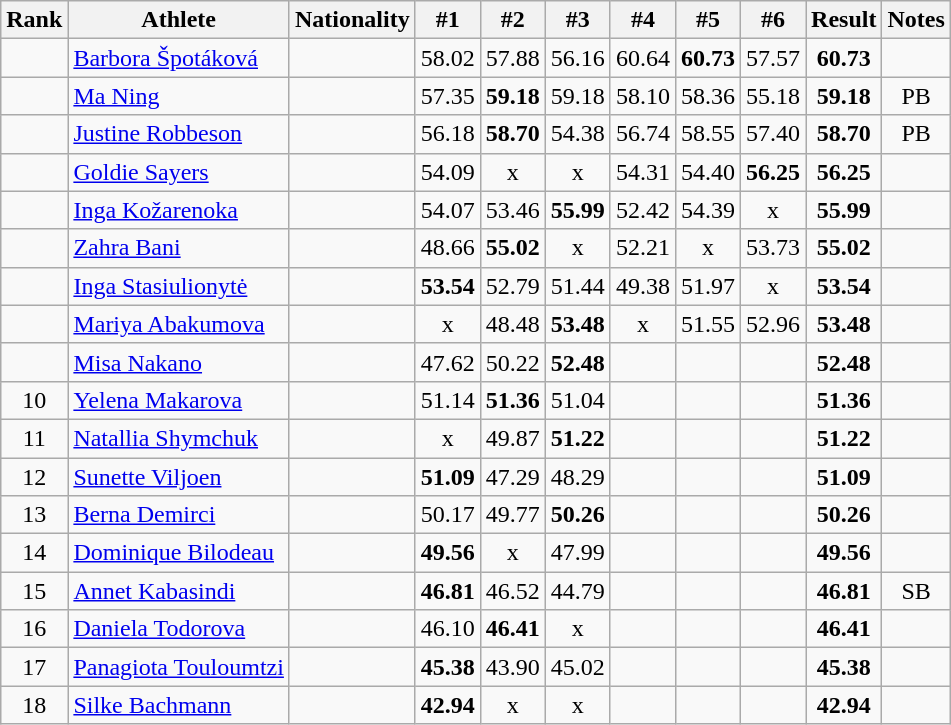<table class="wikitable sortable" style="text-align:center">
<tr>
<th>Rank</th>
<th>Athlete</th>
<th>Nationality</th>
<th>#1</th>
<th>#2</th>
<th>#3</th>
<th>#4</th>
<th>#5</th>
<th>#6</th>
<th>Result</th>
<th>Notes</th>
</tr>
<tr>
<td></td>
<td align="left"><a href='#'>Barbora Špotáková</a></td>
<td align=left></td>
<td>58.02</td>
<td>57.88</td>
<td>56.16</td>
<td>60.64</td>
<td><strong>60.73</strong></td>
<td>57.57</td>
<td><strong>60.73</strong></td>
<td></td>
</tr>
<tr>
<td></td>
<td align="left"><a href='#'>Ma Ning</a></td>
<td align=left></td>
<td>57.35</td>
<td><strong>59.18</strong></td>
<td>59.18</td>
<td>58.10</td>
<td>58.36</td>
<td>55.18</td>
<td><strong>59.18</strong></td>
<td>PB</td>
</tr>
<tr>
<td></td>
<td align="left"><a href='#'>Justine Robbeson</a></td>
<td align=left></td>
<td>56.18</td>
<td><strong>58.70</strong></td>
<td>54.38</td>
<td>56.74</td>
<td>58.55</td>
<td>57.40</td>
<td><strong>58.70</strong></td>
<td>PB</td>
</tr>
<tr>
<td></td>
<td align="left"><a href='#'>Goldie Sayers</a></td>
<td align=left></td>
<td>54.09</td>
<td>x</td>
<td>x</td>
<td>54.31</td>
<td>54.40</td>
<td><strong>56.25</strong></td>
<td><strong>56.25</strong></td>
<td></td>
</tr>
<tr>
<td></td>
<td align="left"><a href='#'>Inga Kožarenoka</a></td>
<td align=left></td>
<td>54.07</td>
<td>53.46</td>
<td><strong>55.99</strong></td>
<td>52.42</td>
<td>54.39</td>
<td>x</td>
<td><strong>55.99</strong></td>
<td></td>
</tr>
<tr>
<td></td>
<td align="left"><a href='#'>Zahra Bani</a></td>
<td align=left></td>
<td>48.66</td>
<td><strong>55.02</strong></td>
<td>x</td>
<td>52.21</td>
<td>x</td>
<td>53.73</td>
<td><strong>55.02</strong></td>
<td></td>
</tr>
<tr>
<td></td>
<td align="left"><a href='#'>Inga Stasiulionytė</a></td>
<td align=left></td>
<td><strong>53.54</strong></td>
<td>52.79</td>
<td>51.44</td>
<td>49.38</td>
<td>51.97</td>
<td>x</td>
<td><strong>53.54</strong></td>
<td></td>
</tr>
<tr>
<td></td>
<td align="left"><a href='#'>Mariya Abakumova</a></td>
<td align=left></td>
<td>x</td>
<td>48.48</td>
<td><strong>53.48</strong></td>
<td>x</td>
<td>51.55</td>
<td>52.96</td>
<td><strong>53.48</strong></td>
<td></td>
</tr>
<tr>
<td></td>
<td align="left"><a href='#'>Misa Nakano</a></td>
<td align=left></td>
<td>47.62</td>
<td>50.22</td>
<td><strong>52.48</strong></td>
<td></td>
<td></td>
<td></td>
<td><strong>52.48</strong></td>
<td></td>
</tr>
<tr>
<td>10</td>
<td align="left"><a href='#'>Yelena Makarova</a></td>
<td align=left></td>
<td>51.14</td>
<td><strong>51.36</strong></td>
<td>51.04</td>
<td></td>
<td></td>
<td></td>
<td><strong>51.36</strong></td>
<td></td>
</tr>
<tr>
<td>11</td>
<td align="left"><a href='#'>Natallia Shymchuk</a></td>
<td align=left></td>
<td>x</td>
<td>49.87</td>
<td><strong>51.22</strong></td>
<td></td>
<td></td>
<td></td>
<td><strong>51.22</strong></td>
<td></td>
</tr>
<tr>
<td>12</td>
<td align="left"><a href='#'>Sunette Viljoen</a></td>
<td align=left></td>
<td><strong>51.09</strong></td>
<td>47.29</td>
<td>48.29</td>
<td></td>
<td></td>
<td></td>
<td><strong>51.09</strong></td>
<td></td>
</tr>
<tr>
<td>13</td>
<td align="left"><a href='#'>Berna Demirci</a></td>
<td align=left></td>
<td>50.17</td>
<td>49.77</td>
<td><strong>50.26</strong></td>
<td></td>
<td></td>
<td></td>
<td><strong>50.26</strong></td>
<td></td>
</tr>
<tr>
<td>14</td>
<td align="left"><a href='#'>Dominique Bilodeau</a></td>
<td align=left></td>
<td><strong>49.56</strong></td>
<td>x</td>
<td>47.99</td>
<td></td>
<td></td>
<td></td>
<td><strong>49.56</strong></td>
<td></td>
</tr>
<tr>
<td>15</td>
<td align="left"><a href='#'>Annet Kabasindi</a></td>
<td align=left></td>
<td><strong>46.81</strong></td>
<td>46.52</td>
<td>44.79</td>
<td></td>
<td></td>
<td></td>
<td><strong>46.81</strong></td>
<td>SB</td>
</tr>
<tr>
<td>16</td>
<td align="left"><a href='#'>Daniela Todorova</a></td>
<td align=left></td>
<td>46.10</td>
<td><strong>46.41</strong></td>
<td>x</td>
<td></td>
<td></td>
<td></td>
<td><strong>46.41</strong></td>
<td></td>
</tr>
<tr>
<td>17</td>
<td align="left"><a href='#'>Panagiota Touloumtzi</a></td>
<td align=left></td>
<td><strong>45.38</strong></td>
<td>43.90</td>
<td>45.02</td>
<td></td>
<td></td>
<td></td>
<td><strong>45.38</strong></td>
<td></td>
</tr>
<tr>
<td>18</td>
<td align="left"><a href='#'>Silke Bachmann</a></td>
<td align=left></td>
<td><strong>42.94</strong></td>
<td>x</td>
<td>x</td>
<td></td>
<td></td>
<td></td>
<td><strong>42.94</strong></td>
<td></td>
</tr>
</table>
